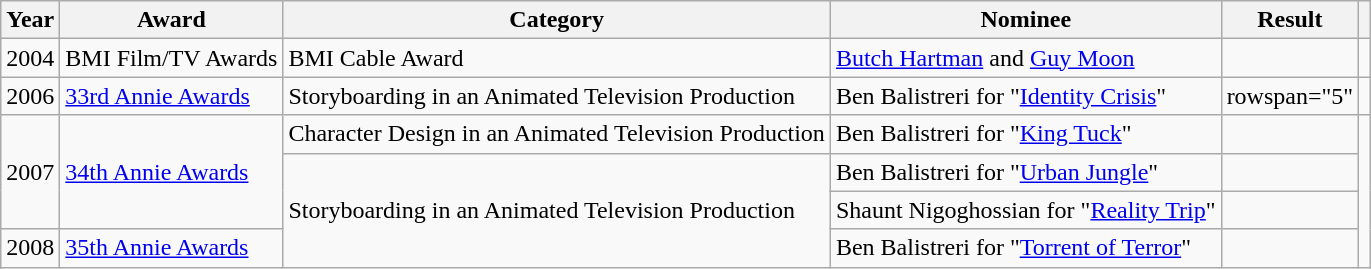<table class="wikitable">
<tr>
<th>Year</th>
<th>Award</th>
<th>Category</th>
<th>Nominee</th>
<th>Result</th>
<th></th>
</tr>
<tr>
<td>2004</td>
<td rowspan="1">BMI Film/TV Awards</td>
<td>BMI Cable Award</td>
<td><a href='#'>Butch Hartman</a> and <a href='#'>Guy Moon</a></td>
<td></td>
<td align="center"></td>
</tr>
<tr>
<td>2006</td>
<td rowspan="1"><a href='#'>33rd Annie Awards</a></td>
<td>Storyboarding in an Animated Television Production</td>
<td>Ben Balistreri for "<a href='#'>Identity Crisis</a>"</td>
<td>rowspan="5" </td>
<td align="center"></td>
</tr>
<tr>
<td rowspan="3">2007</td>
<td rowspan="3"><a href='#'>34th Annie Awards</a></td>
<td>Character Design in an Animated Television Production</td>
<td>Ben Balistreri for "<a href='#'>King Tuck</a>"</td>
<td align="center"></td>
</tr>
<tr>
<td rowspan="3">Storyboarding in an Animated Television Production</td>
<td>Ben Balistreri for "<a href='#'>Urban Jungle</a>"</td>
<td align="center"></td>
</tr>
<tr>
<td>Shaunt Nigoghossian for "<a href='#'>Reality Trip</a>"</td>
<td align="center"></td>
</tr>
<tr>
<td>2008</td>
<td rowspan="1"><a href='#'>35th Annie Awards</a></td>
<td>Ben Balistreri for "<a href='#'>Torrent of Terror</a>"</td>
<td align="center"></td>
</tr>
</table>
